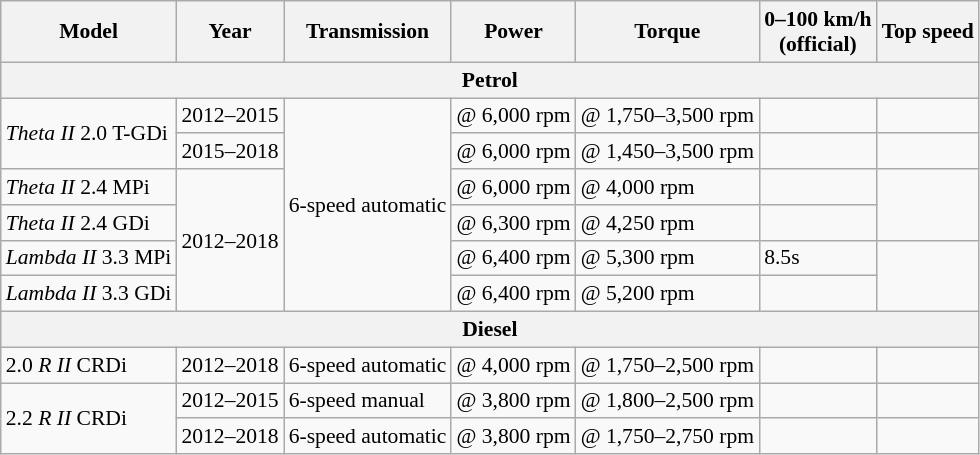<table class="wikitable" style="text-align:left; font-size:90%;">
<tr>
<th>Model</th>
<th>Year</th>
<th>Transmission</th>
<th>Power</th>
<th>Torque</th>
<th>0–100 km/h<br>(official)</th>
<th>Top speed</th>
</tr>
<tr>
<th colspan="7">Petrol</th>
</tr>
<tr>
<td rowspan=2><em>Theta II</em> 2.0 T-GDi</td>
<td>2012–2015</td>
<td rowspan="6">6-speed automatic</td>
<td> @ 6,000 rpm</td>
<td> @ 1,750–3,500 rpm</td>
<td></td>
<td></td>
</tr>
<tr>
<td>2015–2018</td>
<td> @ 6,000 rpm</td>
<td> @ 1,450–3,500 rpm</td>
<td></td>
<td></td>
</tr>
<tr>
<td><em>Theta II</em> 2.4 MPi</td>
<td rowspan="4">2012–2018</td>
<td> @ 6,000 rpm</td>
<td> @ 4,000 rpm</td>
<td></td>
<td rowspan="2"></td>
</tr>
<tr>
<td><em>Theta II</em> 2.4 GDi</td>
<td> @ 6,300 rpm</td>
<td> @ 4,250 rpm</td>
<td></td>
</tr>
<tr>
<td><em>Lambda II</em> 3.3 MPi</td>
<td> @ 6,400 rpm</td>
<td> @ 5,300 rpm</td>
<td>8.5s</td>
<td rowspan="2"></td>
</tr>
<tr>
<td><em>Lambda II</em> 3.3 GDi</td>
<td> @ 6,400 rpm</td>
<td> @ 5,200 rpm</td>
<td></td>
</tr>
<tr>
<th colspan="7">Diesel</th>
</tr>
<tr>
<td>2.0 <em>R II</em> CRDi</td>
<td>2012–2018</td>
<td>6-speed automatic</td>
<td> @ 4,000 rpm</td>
<td> @ 1,750–2,500 rpm</td>
<td></td>
<td></td>
</tr>
<tr>
<td rowspan=2>2.2 <em>R II</em> CRDi</td>
<td>2012–2015</td>
<td>6-speed manual</td>
<td> @ 3,800 rpm</td>
<td> @ 1,800–2,500 rpm</td>
<td></td>
<td></td>
</tr>
<tr>
<td>2012–2018</td>
<td>6-speed automatic</td>
<td> @ 3,800 rpm</td>
<td> @ 1,750–2,750 rpm</td>
<td></td>
<td></td>
</tr>
</table>
